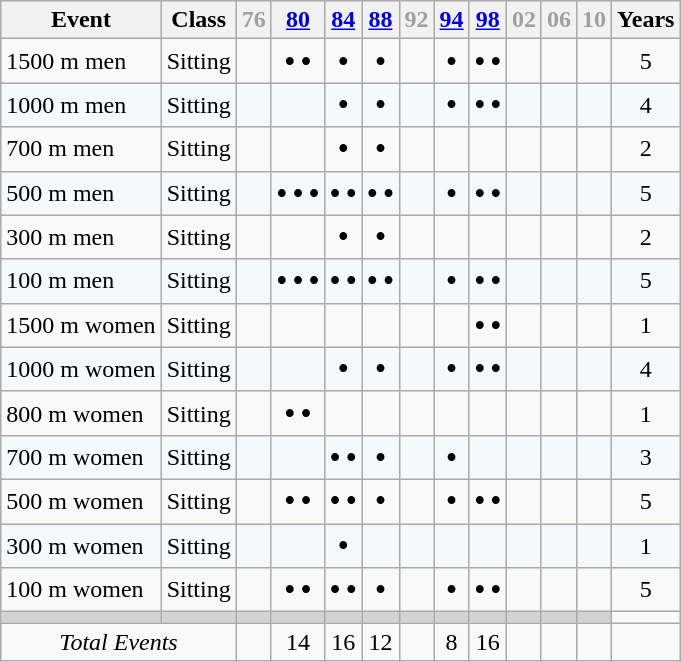<table class="wikitable" style="text-align:center">
<tr>
<th>Event</th>
<th>Class</th>
<th style="color: #A0A0A0">76</th>
<th><a href='#'>80</a></th>
<th><a href='#'>84</a></th>
<th><a href='#'>88</a></th>
<th style="color: #A0A0A0">92</th>
<th><a href='#'>94</a></th>
<th><a href='#'>98</a></th>
<th style="color: #A0A0A0">02</th>
<th style="color: #A0A0A0">06</th>
<th style="color: #A0A0A0">10</th>
<th>Years</th>
</tr>
<tr>
<td align=left>1500 m men</td>
<td align=left>Sitting</td>
<td></td>
<td><big><strong>•</strong></big> <big><strong>•</strong></big></td>
<td><big><strong>•</strong></big></td>
<td><big><strong>•</strong></big></td>
<td></td>
<td><big><strong>•</strong></big></td>
<td><big><strong>•</strong></big> <big><strong>•</strong></big></td>
<td></td>
<td></td>
<td></td>
<td>5</td>
</tr>
<tr bgcolor="#F4F9FC">
<td align=left>1000 m men</td>
<td align=left>Sitting</td>
<td></td>
<td></td>
<td><big><strong>•</strong></big></td>
<td><big><strong>•</strong></big></td>
<td></td>
<td><big><strong>•</strong></big></td>
<td><big><strong>•</strong></big> <big><strong>•</strong></big></td>
<td></td>
<td></td>
<td></td>
<td>4</td>
</tr>
<tr>
<td align=left>700 m men</td>
<td align=left>Sitting</td>
<td></td>
<td></td>
<td><big><strong>•</strong></big></td>
<td><big><strong>•</strong></big></td>
<td></td>
<td></td>
<td></td>
<td></td>
<td></td>
<td></td>
<td>2</td>
</tr>
<tr bgcolor="#F4F9FC">
<td align=left>500 m men</td>
<td align=left>Sitting</td>
<td></td>
<td><big><strong>•</strong></big> <big><strong>•</strong></big> <big><strong>•</strong></big></td>
<td><big><strong>•</strong></big> <big><strong>•</strong></big></td>
<td><big><strong>•</strong></big> <big><strong>•</strong></big></td>
<td></td>
<td><big><strong>•</strong></big></td>
<td><big><strong>•</strong></big> <big><strong>•</strong></big></td>
<td></td>
<td></td>
<td></td>
<td>5</td>
</tr>
<tr>
<td align=left>300 m men</td>
<td align=left>Sitting</td>
<td></td>
<td></td>
<td><big><strong>•</strong></big></td>
<td><big><strong>•</strong></big></td>
<td></td>
<td></td>
<td></td>
<td></td>
<td></td>
<td></td>
<td>2</td>
</tr>
<tr bgcolor="#F4F9FC">
<td align=left>100 m men</td>
<td align=left>Sitting</td>
<td></td>
<td><big><strong>•</strong></big> <big><strong>•</strong></big> <big><strong>•</strong></big></td>
<td><big><strong>•</strong></big> <big><strong>•</strong></big></td>
<td><big><strong>•</strong></big> <big><strong>•</strong></big></td>
<td></td>
<td><big><strong>•</strong></big></td>
<td><big><strong>•</strong></big> <big><strong>•</strong></big></td>
<td></td>
<td></td>
<td></td>
<td>5</td>
</tr>
<tr>
<td align=left>1500 m women</td>
<td align=left>Sitting</td>
<td></td>
<td></td>
<td></td>
<td></td>
<td></td>
<td></td>
<td><big><strong>•</strong></big> <big><strong>•</strong></big></td>
<td></td>
<td></td>
<td></td>
<td>1</td>
</tr>
<tr bgcolor="#F4F9FC">
<td align=left>1000 m women</td>
<td align=left>Sitting</td>
<td></td>
<td></td>
<td><big><strong>•</strong></big></td>
<td><big><strong>•</strong></big></td>
<td></td>
<td><big><strong>•</strong></big></td>
<td><big><strong>•</strong></big> <big><strong>•</strong></big></td>
<td></td>
<td></td>
<td></td>
<td>4</td>
</tr>
<tr>
<td align=left>800 m women</td>
<td align=left>Sitting</td>
<td></td>
<td><big><strong>•</strong></big> <big><strong>•</strong></big></td>
<td></td>
<td></td>
<td></td>
<td></td>
<td></td>
<td></td>
<td></td>
<td></td>
<td>1</td>
</tr>
<tr bgcolor="#F4F9FC">
<td align=left>700 m women</td>
<td align=left>Sitting</td>
<td></td>
<td></td>
<td><big><strong>•</strong></big> <big><strong>•</strong></big></td>
<td><big><strong>•</strong></big></td>
<td></td>
<td><big><strong>•</strong></big></td>
<td></td>
<td></td>
<td></td>
<td></td>
<td>3</td>
</tr>
<tr>
<td align=left>500 m women</td>
<td align=left>Sitting</td>
<td></td>
<td><big><strong>•</strong></big> <big><strong>•</strong></big></td>
<td><big><strong>•</strong></big> <big><strong>•</strong></big></td>
<td><big><strong>•</strong></big></td>
<td></td>
<td><big><strong>•</strong></big></td>
<td><big><strong>•</strong></big> <big><strong>•</strong></big></td>
<td></td>
<td></td>
<td></td>
<td>5</td>
</tr>
<tr bgcolor="#F4F9FC">
<td align=left>300 m women</td>
<td align=left>Sitting</td>
<td></td>
<td></td>
<td><big><strong>•</strong></big></td>
<td></td>
<td></td>
<td></td>
<td></td>
<td></td>
<td></td>
<td></td>
<td>1</td>
</tr>
<tr>
<td align=left>100 m women</td>
<td align=left>Sitting</td>
<td></td>
<td><big><strong>•</strong></big> <big><strong>•</strong></big></td>
<td><big><strong>•</strong></big> <big><strong>•</strong></big></td>
<td><big><strong>•</strong></big></td>
<td></td>
<td><big><strong>•</strong></big></td>
<td><big><strong>•</strong></big> <big><strong>•</strong></big></td>
<td></td>
<td></td>
<td></td>
<td>5</td>
</tr>
<tr bgcolor=lightgray>
<td></td>
<td></td>
<td></td>
<td></td>
<td></td>
<td></td>
<td></td>
<td></td>
<td></td>
<td></td>
<td></td>
<td></td>
</tr>
<tr>
<td align=center colspan="2"><em>Total Events</em></td>
<td></td>
<td>14</td>
<td>16</td>
<td>12</td>
<td></td>
<td>8</td>
<td>16</td>
<td></td>
<td></td>
<td></td>
<td></td>
</tr>
</table>
